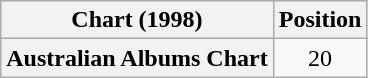<table class="wikitable plainrowheaders">
<tr>
<th>Chart (1998)</th>
<th>Position</th>
</tr>
<tr>
<th scope="row">Australian Albums Chart</th>
<td style="text-align:center;">20</td>
</tr>
</table>
